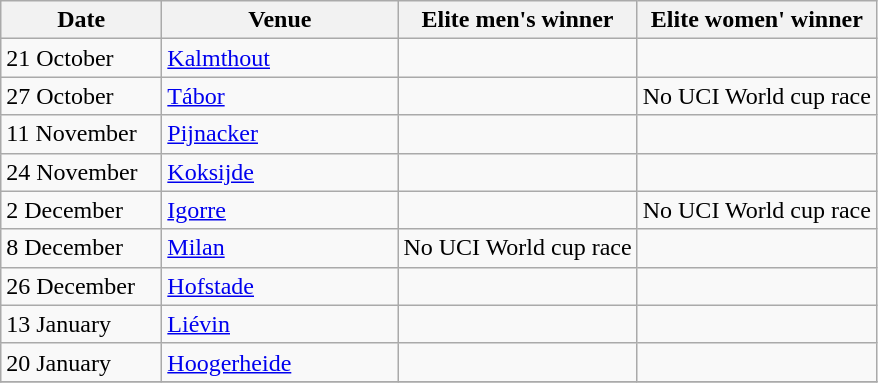<table class="wikitable">
<tr>
<th width=100>Date</th>
<th width=150>Venue</th>
<th>Elite men's winner</th>
<th>Elite women' winner</th>
</tr>
<tr>
<td>21 October</td>
<td> <a href='#'>Kalmthout</a></td>
<td></td>
<td></td>
</tr>
<tr>
<td>27 October</td>
<td> <a href='#'>Tábor</a></td>
<td></td>
<td align="center">No UCI World cup race</td>
</tr>
<tr>
<td>11 November</td>
<td> <a href='#'>Pijnacker</a></td>
<td></td>
<td></td>
</tr>
<tr>
<td>24 November</td>
<td> <a href='#'>Koksijde</a></td>
<td></td>
<td></td>
</tr>
<tr>
<td>2 December</td>
<td> <a href='#'>Igorre</a></td>
<td></td>
<td align="center">No UCI World cup race</td>
</tr>
<tr>
<td>8 December</td>
<td> <a href='#'>Milan</a></td>
<td align="center">No UCI World cup race</td>
<td></td>
</tr>
<tr>
<td>26 December</td>
<td> <a href='#'>Hofstade</a></td>
<td></td>
<td></td>
</tr>
<tr>
<td>13 January</td>
<td> <a href='#'>Liévin</a></td>
<td></td>
<td></td>
</tr>
<tr>
<td>20 January</td>
<td> <a href='#'>Hoogerheide</a></td>
<td></td>
<td></td>
</tr>
<tr>
</tr>
</table>
